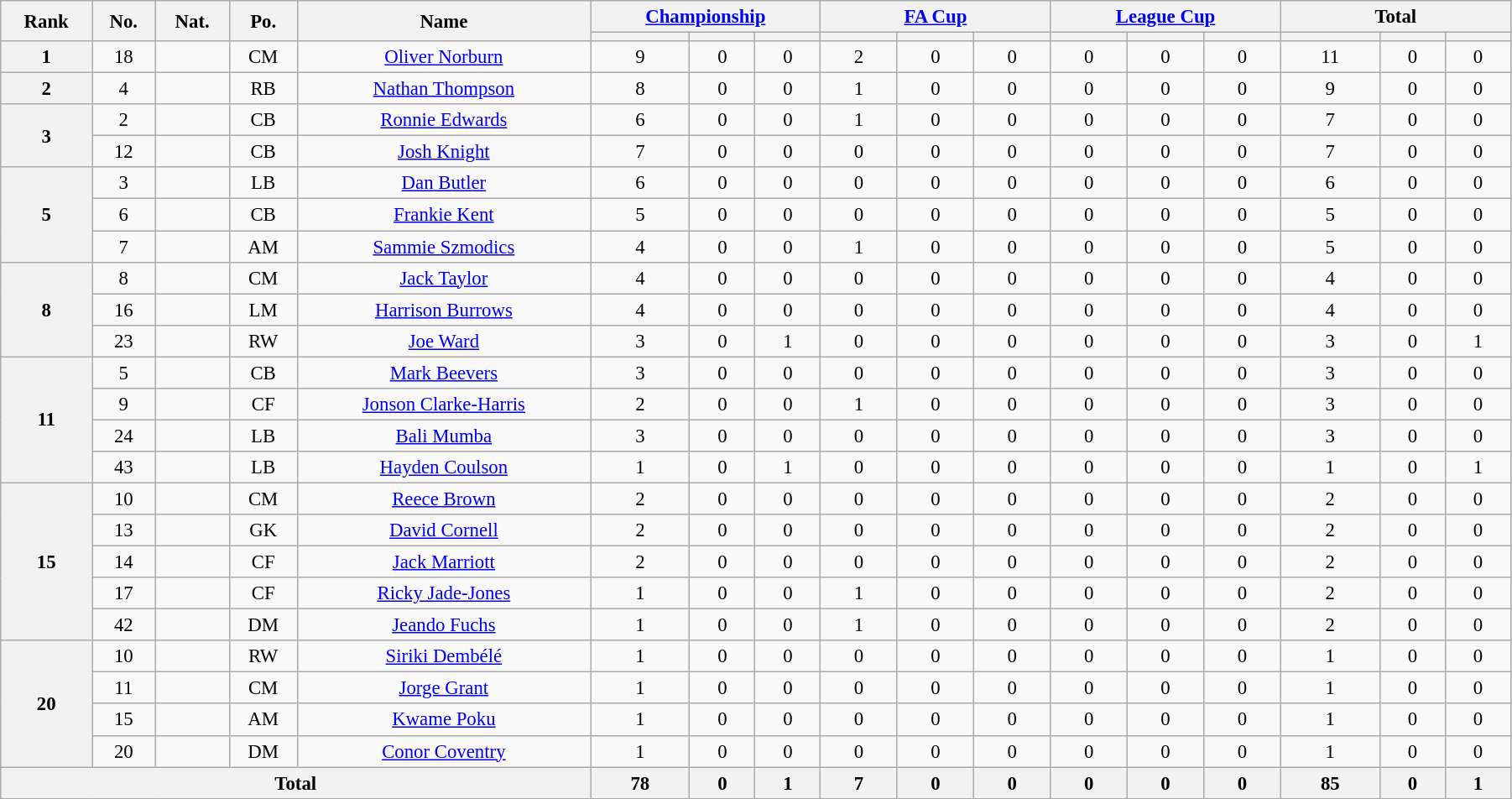<table class="wikitable" style="text-align:center; font-size:95%; width:95%;">
<tr>
<th rowspan=2>Rank</th>
<th rowspan=2>No.</th>
<th rowspan=2>Nat.</th>
<th rowspan=2>Po.</th>
<th rowspan=2>Name</th>
<th colspan=3 width=100px><a href='#'>Championship</a></th>
<th colspan=3 width=100px><a href='#'>FA Cup</a></th>
<th colspan=3 width=100px><a href='#'>League Cup</a></th>
<th colspan=3 width=100px>Total</th>
</tr>
<tr>
<th></th>
<th></th>
<th></th>
<th></th>
<th></th>
<th></th>
<th></th>
<th></th>
<th></th>
<th></th>
<th></th>
<th></th>
</tr>
<tr>
<th rowspan=1>1</th>
<td>18</td>
<td></td>
<td>CM</td>
<td><a href='#'>Oliver Norburn</a></td>
<td>9</td>
<td>0</td>
<td>0</td>
<td>2</td>
<td>0</td>
<td>0</td>
<td>0</td>
<td>0</td>
<td>0</td>
<td>11</td>
<td>0</td>
<td>0</td>
</tr>
<tr>
<th rowspan=1>2</th>
<td>4</td>
<td></td>
<td>RB</td>
<td><a href='#'>Nathan Thompson</a></td>
<td>8</td>
<td>0</td>
<td>0</td>
<td>1</td>
<td>0</td>
<td>0</td>
<td>0</td>
<td>0</td>
<td>0</td>
<td>9</td>
<td>0</td>
<td>0</td>
</tr>
<tr>
<th rowspan=2>3</th>
<td>2</td>
<td></td>
<td>CB</td>
<td><a href='#'>Ronnie Edwards</a></td>
<td>6</td>
<td>0</td>
<td>0</td>
<td>1</td>
<td>0</td>
<td>0</td>
<td>0</td>
<td>0</td>
<td>0</td>
<td>7</td>
<td>0</td>
<td>0</td>
</tr>
<tr>
<td>12</td>
<td></td>
<td>CB</td>
<td><a href='#'>Josh Knight</a></td>
<td>7</td>
<td>0</td>
<td>0</td>
<td>0</td>
<td>0</td>
<td>0</td>
<td>0</td>
<td>0</td>
<td>0</td>
<td>7</td>
<td>0</td>
<td>0</td>
</tr>
<tr>
<th rowspan=3>5</th>
<td>3</td>
<td></td>
<td>LB</td>
<td><a href='#'>Dan Butler</a></td>
<td>6</td>
<td>0</td>
<td>0</td>
<td>0</td>
<td>0</td>
<td>0</td>
<td>0</td>
<td>0</td>
<td>0</td>
<td>6</td>
<td>0</td>
<td>0</td>
</tr>
<tr>
<td>6</td>
<td></td>
<td>CB</td>
<td><a href='#'>Frankie Kent</a></td>
<td>5</td>
<td>0</td>
<td>0</td>
<td>0</td>
<td>0</td>
<td>0</td>
<td>0</td>
<td>0</td>
<td>0</td>
<td>5</td>
<td>0</td>
<td>0</td>
</tr>
<tr>
<td>7</td>
<td></td>
<td>AM</td>
<td><a href='#'>Sammie Szmodics</a></td>
<td>4</td>
<td>0</td>
<td>0</td>
<td>1</td>
<td>0</td>
<td>0</td>
<td>0</td>
<td>0</td>
<td>0</td>
<td>5</td>
<td>0</td>
<td>0</td>
</tr>
<tr>
<th rowspan=3>8</th>
<td>8</td>
<td></td>
<td>CM</td>
<td><a href='#'>Jack Taylor</a></td>
<td>4</td>
<td>0</td>
<td>0</td>
<td>0</td>
<td>0</td>
<td>0</td>
<td>0</td>
<td>0</td>
<td>0</td>
<td>4</td>
<td>0</td>
<td>0</td>
</tr>
<tr>
<td>16</td>
<td></td>
<td>LM</td>
<td><a href='#'>Harrison Burrows</a></td>
<td>4</td>
<td>0</td>
<td>0</td>
<td>0</td>
<td>0</td>
<td>0</td>
<td>0</td>
<td>0</td>
<td>0</td>
<td>4</td>
<td>0</td>
<td>0</td>
</tr>
<tr>
<td>23</td>
<td></td>
<td>RW</td>
<td><a href='#'>Joe Ward</a></td>
<td>3</td>
<td>0</td>
<td>1</td>
<td>0</td>
<td>0</td>
<td>0</td>
<td>0</td>
<td>0</td>
<td>0</td>
<td>3</td>
<td>0</td>
<td>1</td>
</tr>
<tr>
<th rowspan=4>11</th>
<td>5</td>
<td></td>
<td>CB</td>
<td><a href='#'>Mark Beevers</a></td>
<td>3</td>
<td>0</td>
<td>0</td>
<td>0</td>
<td>0</td>
<td>0</td>
<td>0</td>
<td>0</td>
<td>0</td>
<td>3</td>
<td>0</td>
<td>0</td>
</tr>
<tr>
<td>9</td>
<td></td>
<td>CF</td>
<td><a href='#'>Jonson Clarke-Harris</a></td>
<td>2</td>
<td>0</td>
<td>0</td>
<td>1</td>
<td>0</td>
<td>0</td>
<td>0</td>
<td>0</td>
<td>0</td>
<td>3</td>
<td>0</td>
<td>0</td>
</tr>
<tr>
<td>24</td>
<td></td>
<td>LB</td>
<td><a href='#'>Bali Mumba</a></td>
<td>3</td>
<td>0</td>
<td>0</td>
<td>0</td>
<td>0</td>
<td>0</td>
<td>0</td>
<td>0</td>
<td>0</td>
<td>3</td>
<td>0</td>
<td>0</td>
</tr>
<tr>
<td>43</td>
<td></td>
<td>LB</td>
<td><a href='#'>Hayden Coulson</a></td>
<td>1</td>
<td>0</td>
<td>1</td>
<td>0</td>
<td>0</td>
<td>0</td>
<td>0</td>
<td>0</td>
<td>0</td>
<td>1</td>
<td>0</td>
<td>1</td>
</tr>
<tr>
<th rowspan=5>15</th>
<td>10</td>
<td></td>
<td>CM</td>
<td><a href='#'>Reece Brown</a></td>
<td>2</td>
<td>0</td>
<td>0</td>
<td>0</td>
<td>0</td>
<td>0</td>
<td>0</td>
<td>0</td>
<td>0</td>
<td>2</td>
<td>0</td>
<td>0</td>
</tr>
<tr>
<td>13</td>
<td></td>
<td>GK</td>
<td><a href='#'>David Cornell</a></td>
<td>2</td>
<td>0</td>
<td>0</td>
<td>0</td>
<td>0</td>
<td>0</td>
<td>0</td>
<td>0</td>
<td>0</td>
<td>2</td>
<td>0</td>
<td>0</td>
</tr>
<tr>
<td>14</td>
<td></td>
<td>CF</td>
<td><a href='#'>Jack Marriott</a></td>
<td>2</td>
<td>0</td>
<td>0</td>
<td>0</td>
<td>0</td>
<td>0</td>
<td>0</td>
<td>0</td>
<td>0</td>
<td>2</td>
<td>0</td>
<td>0</td>
</tr>
<tr>
<td>17</td>
<td></td>
<td>CF</td>
<td><a href='#'>Ricky Jade-Jones</a></td>
<td>1</td>
<td>0</td>
<td>0</td>
<td>1</td>
<td>0</td>
<td>0</td>
<td>0</td>
<td>0</td>
<td>0</td>
<td>2</td>
<td>0</td>
<td>0</td>
</tr>
<tr>
<td>42</td>
<td></td>
<td>DM</td>
<td><a href='#'>Jeando Fuchs</a></td>
<td>1</td>
<td>0</td>
<td>0</td>
<td>1</td>
<td>0</td>
<td>0</td>
<td>0</td>
<td>0</td>
<td>0</td>
<td>2</td>
<td>0</td>
<td>0</td>
</tr>
<tr>
<th rowspan=4>20</th>
<td>10</td>
<td></td>
<td>RW</td>
<td><a href='#'>Siriki Dembélé</a></td>
<td>1</td>
<td>0</td>
<td>0</td>
<td>0</td>
<td>0</td>
<td>0</td>
<td>0</td>
<td>0</td>
<td>0</td>
<td>1</td>
<td>0</td>
<td>0</td>
</tr>
<tr>
<td>11</td>
<td></td>
<td>CM</td>
<td><a href='#'>Jorge Grant</a></td>
<td>1</td>
<td>0</td>
<td>0</td>
<td>0</td>
<td>0</td>
<td>0</td>
<td>0</td>
<td>0</td>
<td>0</td>
<td>1</td>
<td>0</td>
<td>0</td>
</tr>
<tr>
<td>15</td>
<td></td>
<td>AM</td>
<td><a href='#'>Kwame Poku</a></td>
<td>1</td>
<td>0</td>
<td>0</td>
<td>0</td>
<td>0</td>
<td>0</td>
<td>0</td>
<td>0</td>
<td>0</td>
<td>1</td>
<td>0</td>
<td>0</td>
</tr>
<tr>
<td>20</td>
<td></td>
<td>DM</td>
<td><a href='#'>Conor Coventry</a></td>
<td>1</td>
<td>0</td>
<td>0</td>
<td>0</td>
<td>0</td>
<td>0</td>
<td>0</td>
<td>0</td>
<td>0</td>
<td>1</td>
<td>0</td>
<td>0</td>
</tr>
<tr>
<th colspan=5>Total</th>
<th>78</th>
<th>0</th>
<th>1</th>
<th>7</th>
<th>0</th>
<th>0</th>
<th>0</th>
<th>0</th>
<th>0</th>
<th>85</th>
<th>0</th>
<th>1</th>
</tr>
</table>
